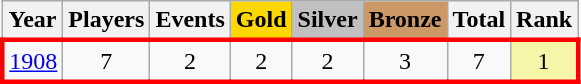<table class="wikitable sortable collapsible collapsed">
<tr>
<th>Year</th>
<th>Players</th>
<th>Events</th>
<th style="text-align:center; background-color:gold;"><strong>Gold</strong></th>
<th style="text-align:center; background-color:silver;"><strong>Silver</strong></th>
<th style="text-align:center; background-color:#c96;"><strong>Bronze</strong></th>
<th>Total</th>
<th>Rank</th>
</tr>
<tr style="text-align:center;border: 3px solid red">
<td><a href='#'>1908</a></td>
<td>7</td>
<td>2</td>
<td>2</td>
<td>2</td>
<td>3</td>
<td>7</td>
<td style="background-color:#F7F6A8">1</td>
</tr>
</table>
